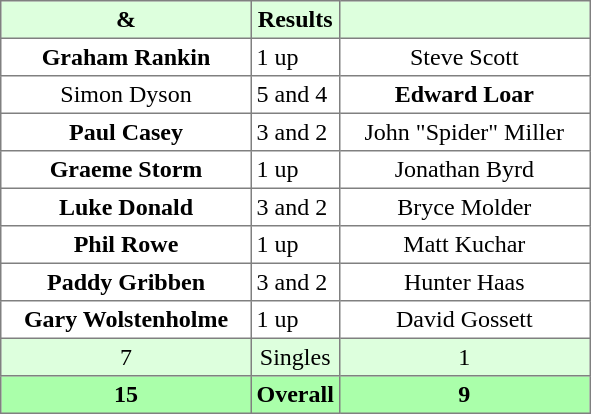<table border="1" cellpadding="3" style="border-collapse: collapse; text-align:center;">
<tr style="background:#dfd;">
<th width=160> & </th>
<th>Results</th>
<th width=160></th>
</tr>
<tr>
<td><strong>Graham Rankin</strong></td>
<td align=left> 1 up</td>
<td>Steve Scott</td>
</tr>
<tr>
<td>Simon Dyson</td>
<td align=left> 5 and 4</td>
<td><strong>Edward Loar</strong></td>
</tr>
<tr>
<td><strong>Paul Casey</strong></td>
<td align=left> 3 and 2</td>
<td>John "Spider" Miller</td>
</tr>
<tr>
<td><strong>Graeme Storm</strong></td>
<td align=left> 1 up</td>
<td>Jonathan Byrd</td>
</tr>
<tr>
<td><strong>Luke Donald</strong></td>
<td align=left> 3 and 2</td>
<td>Bryce Molder</td>
</tr>
<tr>
<td><strong>Phil Rowe</strong></td>
<td align=left> 1 up</td>
<td>Matt Kuchar</td>
</tr>
<tr>
<td><strong>Paddy Gribben</strong></td>
<td align=left> 3 and 2</td>
<td>Hunter Haas</td>
</tr>
<tr>
<td><strong>Gary Wolstenholme</strong></td>
<td align=left> 1 up</td>
<td>David Gossett</td>
</tr>
<tr style="background:#dfd;">
<td>7</td>
<td>Singles</td>
<td>1</td>
</tr>
<tr style="background:#afa;">
<th>15</th>
<th>Overall</th>
<th>9</th>
</tr>
</table>
